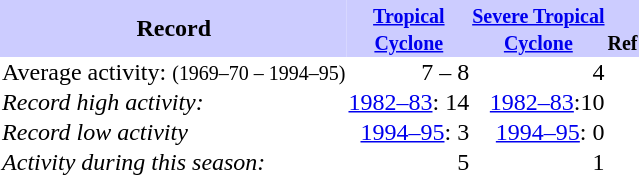<table class="toccolours" cellspacing="0" style="float:right; margin-left:1em;">
<tr style="background:#ccccff">
<th>Record</th>
<th><small><a href='#'>Tropical<br>Cyclone</a></small></th>
<th><small><a href='#'>Severe Tropical<br>Cyclone</a></small></th>
<th><small><br>Ref</small></th>
</tr>
<tr>
<td>Average activity: <small>(1969–70 – 1994–95)</small></td>
<td align=right>7 – 8</td>
<td align=right>4</td>
<td></td>
</tr>
<tr>
<td><em>Record high activity:</em></td>
<td align="right"><a href='#'>1982–83</a>: 14</td>
<td align="right"><a href='#'>1982–83</a>:10</td>
<td></td>
</tr>
<tr>
<td><em>Record low activity</em></td>
<td align=right><a href='#'>1994–95</a>: 3</td>
<td align=right><a href='#'>1994–95</a>: 0</td>
<td></td>
</tr>
<tr>
<td><em>Activity during this season:</em></td>
<td align=right>5</td>
<td align=right>1</td>
<td></td>
</tr>
</table>
